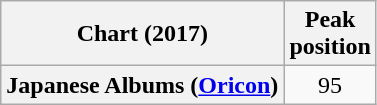<table class="wikitable sortable plainrowheaders" style="text-align:center">
<tr>
<th scope="col">Chart (2017)</th>
<th scope="col">Peak<br>position</th>
</tr>
<tr>
<th scope="row">Japanese Albums (<a href='#'>Oricon</a>)</th>
<td style="text-align:center;">95</td>
</tr>
</table>
